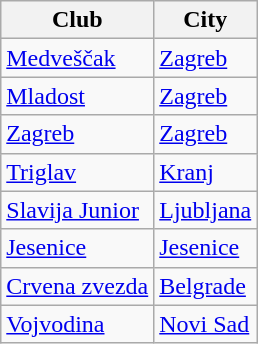<table class="wikitable sortable">
<tr>
<th>Club</th>
<th>City</th>
</tr>
<tr>
<td> <a href='#'>Medveščak</a></td>
<td><a href='#'>Zagreb</a></td>
</tr>
<tr>
<td> <a href='#'>Mladost</a></td>
<td><a href='#'>Zagreb</a></td>
</tr>
<tr>
<td> <a href='#'>Zagreb</a></td>
<td><a href='#'>Zagreb</a></td>
</tr>
<tr>
<td> <a href='#'>Triglav</a></td>
<td><a href='#'>Kranj</a></td>
</tr>
<tr>
<td> <a href='#'>Slavija Junior</a></td>
<td><a href='#'>Ljubljana</a></td>
</tr>
<tr>
<td> <a href='#'>Jesenice</a></td>
<td><a href='#'>Jesenice</a></td>
</tr>
<tr>
<td> <a href='#'>Crvena zvezda</a></td>
<td><a href='#'>Belgrade</a></td>
</tr>
<tr>
<td> <a href='#'>Vojvodina</a></td>
<td><a href='#'>Novi Sad</a></td>
</tr>
</table>
